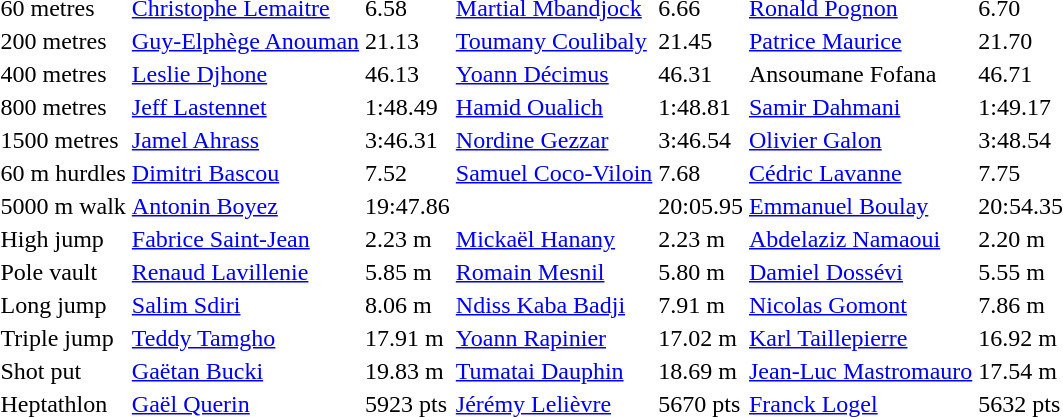<table>
<tr>
<td>60 metres</td>
<td><a href='#'>Christophe Lemaitre</a></td>
<td>6.58</td>
<td><a href='#'>Martial Mbandjock</a></td>
<td>6.66</td>
<td><a href='#'>Ronald Pognon</a></td>
<td>6.70</td>
</tr>
<tr>
<td>200 metres</td>
<td><a href='#'>Guy-Elphège Anouman</a></td>
<td>21.13 </td>
<td><a href='#'>Toumany Coulibaly</a></td>
<td>21.45</td>
<td><a href='#'>Patrice Maurice</a></td>
<td>21.70</td>
</tr>
<tr>
<td>400 metres</td>
<td><a href='#'>Leslie Djhone</a></td>
<td>46.13</td>
<td><a href='#'>Yoann Décimus</a></td>
<td>46.31 </td>
<td>Ansoumane Fofana</td>
<td>46.71 </td>
</tr>
<tr>
<td>800 metres</td>
<td><a href='#'>Jeff Lastennet</a></td>
<td>1:48.49</td>
<td><a href='#'>Hamid Oualich</a></td>
<td>1:48.81</td>
<td><a href='#'>Samir Dahmani</a></td>
<td>1:49.17</td>
</tr>
<tr>
<td>1500 metres</td>
<td><a href='#'>Jamel Ahrass</a></td>
<td>3:46.31</td>
<td><a href='#'>Nordine Gezzar</a></td>
<td>3:46.54</td>
<td><a href='#'>Olivier Galon</a></td>
<td>3:48.54</td>
</tr>
<tr>
<td>60 m hurdles</td>
<td><a href='#'>Dimitri Bascou</a></td>
<td>7.52 </td>
<td><a href='#'>Samuel Coco-Viloin</a></td>
<td>7.68</td>
<td><a href='#'>Cédric Lavanne</a></td>
<td>7.75</td>
</tr>
<tr>
<td>5000 m walk</td>
<td><a href='#'>Antonin Boyez</a></td>
<td>19:47.86</td>
<td></td>
<td>20:05.95 </td>
<td><a href='#'>Emmanuel Boulay</a></td>
<td>20:54.35</td>
</tr>
<tr>
<td>High jump</td>
<td><a href='#'>Fabrice Saint-Jean</a></td>
<td>2.23 m</td>
<td><a href='#'>Mickaël Hanany</a></td>
<td>2.23 m</td>
<td><a href='#'>Abdelaziz Namaoui</a></td>
<td>2.20 m</td>
</tr>
<tr>
<td>Pole vault</td>
<td><a href='#'>Renaud Lavillenie</a></td>
<td>5.85 m</td>
<td><a href='#'>Romain Mesnil</a></td>
<td>5.80 m</td>
<td><a href='#'>Damiel Dossévi</a></td>
<td>5.55 m</td>
</tr>
<tr>
<td>Long jump</td>
<td><a href='#'>Salim Sdiri</a></td>
<td>8.06 m</td>
<td><a href='#'>Ndiss Kaba Badji</a></td>
<td>7.91 m</td>
<td><a href='#'>Nicolas Gomont</a></td>
<td>7.86 m </td>
</tr>
<tr>
<td>Triple jump</td>
<td><a href='#'>Teddy Tamgho</a></td>
<td>17.91 m </td>
<td><a href='#'>Yoann Rapinier</a></td>
<td>17.02 m </td>
<td><a href='#'>Karl Taillepierre</a></td>
<td>16.92 m</td>
</tr>
<tr>
<td>Shot put</td>
<td><a href='#'>Gaëtan Bucki</a></td>
<td>19.83 m</td>
<td><a href='#'>Tumatai Dauphin</a></td>
<td>18.69 m</td>
<td><a href='#'>Jean-Luc Mastromauro</a></td>
<td>17.54 m</td>
</tr>
<tr>
<td>Heptathlon</td>
<td><a href='#'>Gaël Querin</a></td>
<td>5923 pts </td>
<td><a href='#'>Jérémy Lelièvre</a></td>
<td>5670 pts </td>
<td><a href='#'>Franck Logel</a></td>
<td>5632 pts</td>
</tr>
</table>
